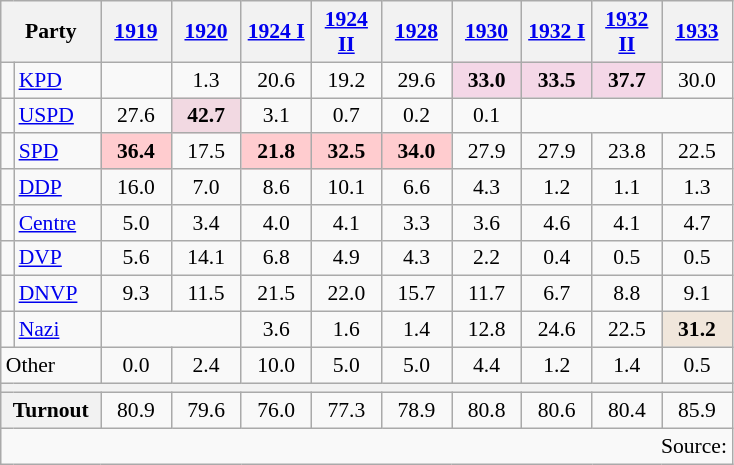<table class=wikitable style="font-size:90%; text-align:center">
<tr>
<th style="width:60px" colspan=2>Party</th>
<th style="width:40px"><a href='#'>1919</a></th>
<th style="width:40px"><a href='#'>1920</a></th>
<th style="width:40px"><a href='#'>1924 I</a></th>
<th style="width:40px"><a href='#'>1924 II</a></th>
<th style="width:40px"><a href='#'>1928</a></th>
<th style="width:40px"><a href='#'>1930</a></th>
<th style="width:40px"><a href='#'>1932 I</a></th>
<th style="width:40px"><a href='#'>1932 II</a></th>
<th style="width:40px"><a href='#'>1933</a></th>
</tr>
<tr>
<td bgcolor=></td>
<td align=left><a href='#'>KPD</a></td>
<td></td>
<td>1.3</td>
<td>20.6</td>
<td>19.2</td>
<td>29.6</td>
<td bgcolor=#F4D7E7><strong>33.0</strong></td>
<td bgcolor=#F4D7E7><strong>33.5</strong></td>
<td bgcolor=#F4D7E7><strong>37.7</strong></td>
<td>30.0</td>
</tr>
<tr>
<td bgcolor=></td>
<td align=left><a href='#'>USPD</a></td>
<td>27.6</td>
<td bgcolor=#F2D9E2><strong>42.7</strong></td>
<td>3.1</td>
<td>0.7</td>
<td>0.2</td>
<td>0.1</td>
</tr>
<tr>
<td bgcolor=></td>
<td align=left><a href='#'>SPD</a></td>
<td bgcolor=#FFCCCF><strong>36.4</strong></td>
<td>17.5</td>
<td bgcolor=#FFCCCF><strong>21.8</strong></td>
<td bgcolor=#FFCCCF><strong>32.5</strong></td>
<td bgcolor=#FFCCCF><strong>34.0</strong></td>
<td>27.9</td>
<td>27.9</td>
<td>23.8</td>
<td>22.5</td>
</tr>
<tr>
<td bgcolor=></td>
<td align=left><a href='#'>DDP</a></td>
<td>16.0</td>
<td>7.0</td>
<td>8.6</td>
<td>10.1</td>
<td>6.6</td>
<td>4.3</td>
<td>1.2</td>
<td>1.1</td>
<td>1.3</td>
</tr>
<tr>
<td bgcolor=></td>
<td align=left><a href='#'>Centre</a></td>
<td>5.0</td>
<td>3.4</td>
<td>4.0</td>
<td>4.1</td>
<td>3.3</td>
<td>3.6</td>
<td>4.6</td>
<td>4.1</td>
<td>4.7</td>
</tr>
<tr>
<td bgcolor=></td>
<td align=left><a href='#'>DVP</a></td>
<td>5.6</td>
<td>14.1</td>
<td>6.8</td>
<td>4.9</td>
<td>4.3</td>
<td>2.2</td>
<td>0.4</td>
<td>0.5</td>
<td>0.5</td>
</tr>
<tr>
<td bgcolor=></td>
<td align=left><a href='#'>DNVP</a></td>
<td>9.3</td>
<td>11.5</td>
<td>21.5</td>
<td>22.0</td>
<td>15.7</td>
<td>11.7</td>
<td>6.7</td>
<td>8.8</td>
<td>9.1</td>
</tr>
<tr>
<td bgcolor=></td>
<td align=left><a href='#'>Nazi</a></td>
<td colspan=2></td>
<td>3.6</td>
<td>1.6</td>
<td>1.4</td>
<td>12.8</td>
<td>24.6</td>
<td>22.5</td>
<td bgcolor=#F0E6DB><strong>31.2</strong></td>
</tr>
<tr>
<td colspan=2 align=left>Other</td>
<td>0.0</td>
<td>2.4</td>
<td>10.0</td>
<td>5.0</td>
<td>5.0</td>
<td>4.4</td>
<td>1.2</td>
<td>1.4</td>
<td>0.5</td>
</tr>
<tr>
<th colspan=11></th>
</tr>
<tr>
<th colspan=2 align=left>Turnout</th>
<td>80.9</td>
<td>79.6</td>
<td>76.0</td>
<td>77.3</td>
<td>78.9</td>
<td>80.8</td>
<td>80.6</td>
<td>80.4</td>
<td>85.9</td>
</tr>
<tr>
<td colspan=11 align=right>Source: </td>
</tr>
</table>
